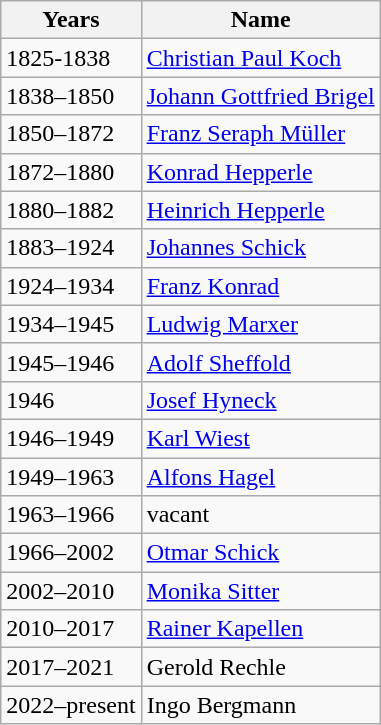<table class="wikitable">
<tr>
<th>Years</th>
<th>Name</th>
</tr>
<tr>
<td>1825-1838</td>
<td><a href='#'>Christian Paul Koch</a></td>
</tr>
<tr>
<td>1838–1850</td>
<td><a href='#'>Johann Gottfried Brigel</a></td>
</tr>
<tr>
<td>1850–1872</td>
<td><a href='#'>Franz Seraph Müller</a></td>
</tr>
<tr>
<td>1872–1880</td>
<td><a href='#'>Konrad Hepperle</a></td>
</tr>
<tr>
<td>1880–1882</td>
<td><a href='#'>Heinrich Hepperle</a></td>
</tr>
<tr>
<td>1883–1924</td>
<td><a href='#'>Johannes Schick</a></td>
</tr>
<tr>
<td>1924–1934</td>
<td><a href='#'>Franz Konrad</a></td>
</tr>
<tr>
<td>1934–1945</td>
<td><a href='#'>Ludwig Marxer</a></td>
</tr>
<tr>
<td>1945–1946</td>
<td><a href='#'>Adolf Sheffold</a></td>
</tr>
<tr>
<td>1946</td>
<td><a href='#'>Josef Hyneck</a></td>
</tr>
<tr>
<td>1946–1949</td>
<td><a href='#'>Karl Wiest</a></td>
</tr>
<tr>
<td>1949–1963</td>
<td><a href='#'>Alfons Hagel</a></td>
</tr>
<tr>
<td>1963–1966</td>
<td>vacant</td>
</tr>
<tr>
<td>1966–2002</td>
<td><a href='#'>Otmar Schick</a></td>
</tr>
<tr>
<td>2002–2010</td>
<td><a href='#'>Monika Sitter</a></td>
</tr>
<tr>
<td>2010–2017</td>
<td><a href='#'>Rainer Kapellen</a></td>
</tr>
<tr>
<td>2017–2021</td>
<td>Gerold Rechle</td>
</tr>
<tr>
<td>2022–present</td>
<td>Ingo Bergmann</td>
</tr>
</table>
